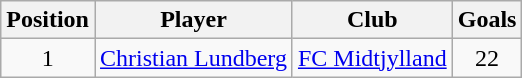<table class="wikitable" style="text-align: center;">
<tr>
<th>Position</th>
<th>Player</th>
<th>Club</th>
<th>Goals</th>
</tr>
<tr>
<td>1</td>
<td align="left"><a href='#'>Christian Lundberg</a></td>
<td align="left"><a href='#'>FC Midtjylland</a></td>
<td>22</td>
</tr>
</table>
